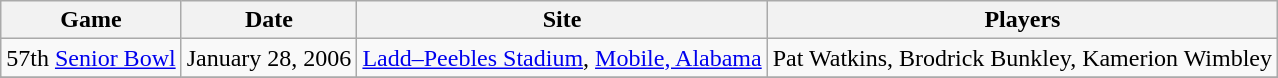<table class="wikitable">
<tr>
<th>Game</th>
<th>Date</th>
<th>Site</th>
<th>Players</th>
</tr>
<tr>
<td>57th <a href='#'>Senior Bowl</a></td>
<td>January 28, 2006</td>
<td><a href='#'>Ladd–Peebles Stadium</a>, <a href='#'>Mobile, Alabama</a></td>
<td>Pat Watkins, Brodrick Bunkley, Kamerion Wimbley</td>
</tr>
<tr style="background: #e3e3e3;">
</tr>
<tr>
</tr>
</table>
